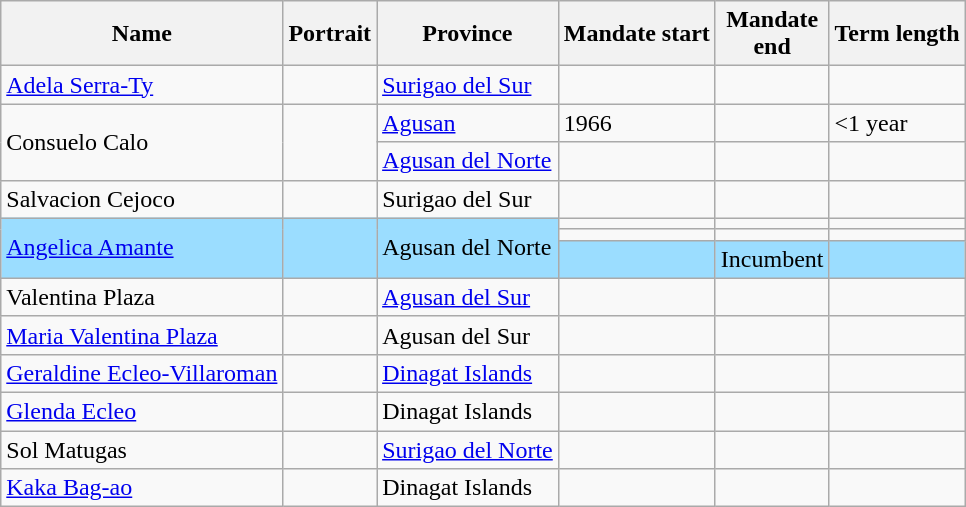<table class="wikitable sortable">
<tr>
<th>Name</th>
<th>Portrait</th>
<th>Province</th>
<th>Mandate start</th>
<th>Mandate<br>end</th>
<th>Term length</th>
</tr>
<tr>
<td><a href='#'>Adela Serra-Ty</a></td>
<td></td>
<td><a href='#'>Surigao del Sur</a></td>
<td></td>
<td></td>
<td></td>
</tr>
<tr>
<td rowspan="2">Consuelo Calo</td>
<td rowspan="2"></td>
<td><a href='#'>Agusan</a></td>
<td>1966</td>
<td></td>
<td><1 year</td>
</tr>
<tr>
<td><a href='#'>Agusan del Norte</a></td>
<td></td>
<td></td>
<td></td>
</tr>
<tr>
<td>Salvacion Cejoco</td>
<td></td>
<td>Surigao del Sur</td>
<td></td>
<td></td>
<td></td>
</tr>
<tr>
<td rowspan="3" style="background-color: #9BDDFF"><a href='#'>Angelica Amante</a></td>
<td rowspan="3" style="background-color: #9BDDFF"></td>
<td rowspan="3" style="background-color: #9BDDFF">Agusan del Norte</td>
<td></td>
<td></td>
<td></td>
</tr>
<tr>
<td></td>
<td></td>
<td></td>
</tr>
<tr>
<td style="background-color: #9BDDFF"></td>
<td style="background-color: #9BDDFF">Incumbent</td>
<td style="background-color: #9BDDFF"></td>
</tr>
<tr>
<td>Valentina Plaza</td>
<td></td>
<td><a href='#'>Agusan del Sur</a></td>
<td></td>
<td></td>
<td></td>
</tr>
<tr>
<td><a href='#'>Maria Valentina Plaza</a></td>
<td></td>
<td>Agusan del Sur</td>
<td></td>
<td></td>
<td></td>
</tr>
<tr>
<td><a href='#'>Geraldine Ecleo-Villaroman</a></td>
<td></td>
<td><a href='#'>Dinagat Islands</a></td>
<td></td>
<td></td>
<td></td>
</tr>
<tr>
<td><a href='#'>Glenda Ecleo</a></td>
<td></td>
<td>Dinagat Islands</td>
<td></td>
<td></td>
<td></td>
</tr>
<tr>
<td>Sol Matugas</td>
<td></td>
<td><a href='#'>Surigao del Norte</a></td>
<td></td>
<td></td>
<td></td>
</tr>
<tr>
<td><a href='#'>Kaka Bag-ao</a></td>
<td></td>
<td>Dinagat Islands</td>
<td></td>
<td></td>
<td></td>
</tr>
</table>
